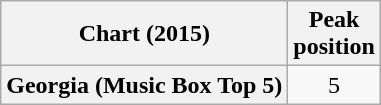<table class="wikitable plainrowheaders sortable" style="text-align:center;">
<tr>
<th scope="col">Chart (2015)</th>
<th scope="col">Peak<br>position</th>
</tr>
<tr>
<th scope="row">Georgia (Music Box Top 5)</th>
<td style="text-align:center;">5</td>
</tr>
</table>
